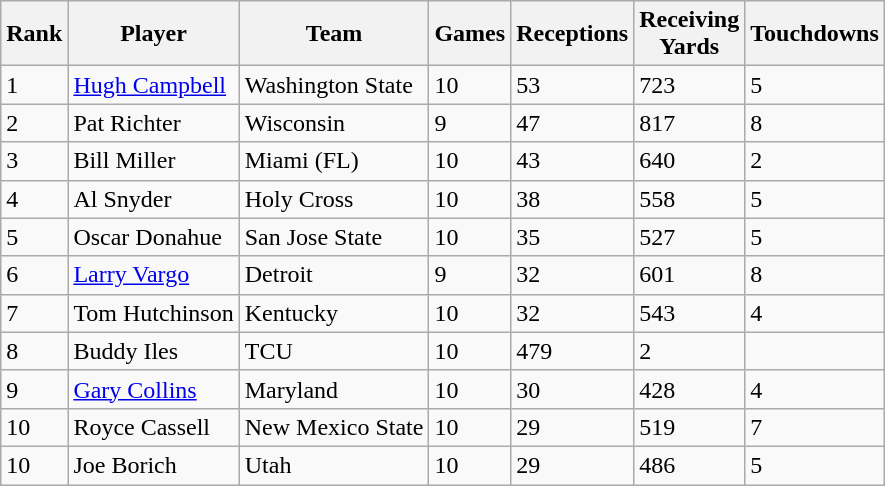<table class="wikitable sortable">
<tr>
<th>Rank</th>
<th>Player</th>
<th>Team</th>
<th>Games</th>
<th>Receptions</th>
<th>Receiving<br>Yards</th>
<th>Touchdowns</th>
</tr>
<tr>
<td>1</td>
<td><a href='#'>Hugh Campbell</a></td>
<td>Washington State</td>
<td>10</td>
<td>53</td>
<td>723</td>
<td>5</td>
</tr>
<tr>
<td>2</td>
<td>Pat Richter</td>
<td>Wisconsin</td>
<td>9</td>
<td>47</td>
<td>817</td>
<td>8</td>
</tr>
<tr>
<td>3</td>
<td>Bill Miller</td>
<td>Miami (FL)</td>
<td>10</td>
<td>43</td>
<td>640</td>
<td>2</td>
</tr>
<tr>
<td>4</td>
<td>Al Snyder</td>
<td>Holy Cross</td>
<td>10</td>
<td>38</td>
<td>558</td>
<td>5</td>
</tr>
<tr>
<td>5</td>
<td>Oscar Donahue</td>
<td>San Jose State</td>
<td>10</td>
<td>35</td>
<td>527</td>
<td>5</td>
</tr>
<tr>
<td>6</td>
<td><a href='#'>Larry Vargo</a></td>
<td>Detroit</td>
<td>9</td>
<td>32</td>
<td>601</td>
<td>8</td>
</tr>
<tr>
<td>7</td>
<td>Tom Hutchinson</td>
<td>Kentucky</td>
<td>10</td>
<td>32</td>
<td>543</td>
<td>4</td>
</tr>
<tr>
<td>8</td>
<td>Buddy Iles</td>
<td>TCU</td>
<td>10</td>
<td 31>479</td>
<td>2</td>
</tr>
<tr>
<td>9</td>
<td><a href='#'>Gary Collins</a></td>
<td>Maryland</td>
<td>10</td>
<td>30</td>
<td>428</td>
<td>4</td>
</tr>
<tr>
<td>10</td>
<td>Royce Cassell</td>
<td>New Mexico State</td>
<td>10</td>
<td>29</td>
<td>519</td>
<td>7</td>
</tr>
<tr>
<td>10</td>
<td>Joe Borich</td>
<td>Utah</td>
<td>10</td>
<td>29</td>
<td>486</td>
<td>5</td>
</tr>
</table>
